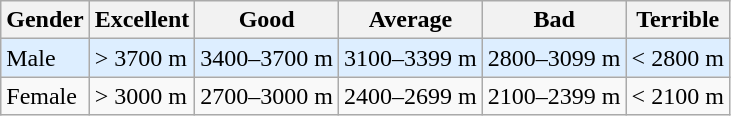<table class="wikitable">
<tr>
<th>Gender</th>
<th>Excellent</th>
<th>Good</th>
<th>Average</th>
<th>Bad</th>
<th>Terrible</th>
</tr>
<tr>
<td style="background-color:#DEF">Male</td>
<td style="background-color:#DEF">> 3700 m</td>
<td style="background-color:#DEF">3400–3700 m</td>
<td style="background-color:#DEF">3100–3399 m</td>
<td style="background-color:#DEF">2800–3099 m</td>
<td style="background-color:#DEF">< 2800 m</td>
</tr>
<tr>
<td>Female</td>
<td>> 3000 m</td>
<td>2700–3000 m</td>
<td>2400–2699 m</td>
<td>2100–2399 m</td>
<td>< 2100 m</td>
</tr>
</table>
